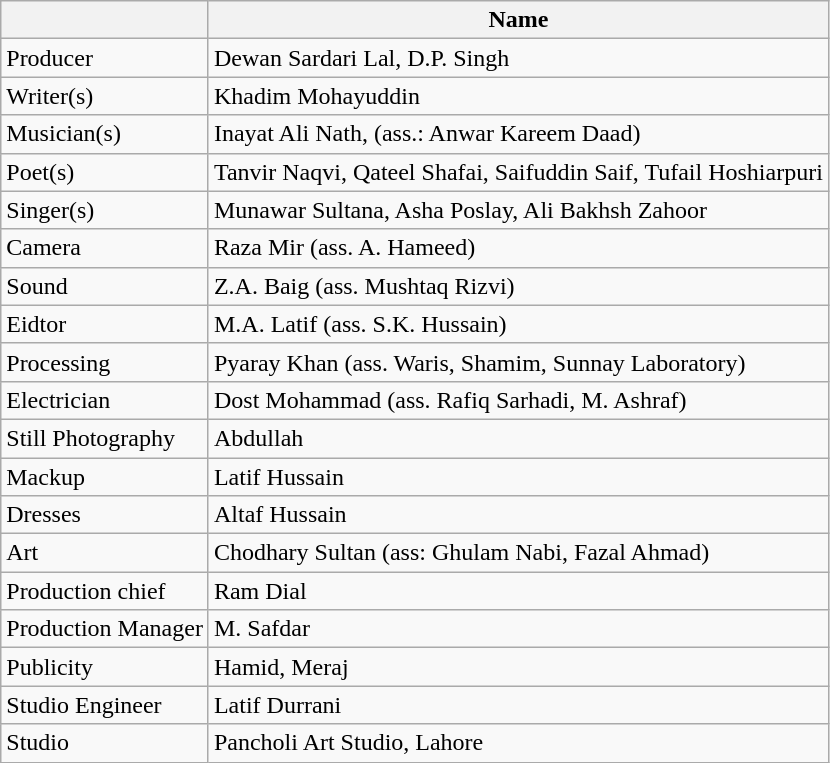<table class="wikitable sortable">
<tr>
<th></th>
<th>Name</th>
</tr>
<tr>
<td>Producer</td>
<td>Dewan Sardari Lal, D.P. Singh</td>
</tr>
<tr>
<td>Writer(s)</td>
<td>Khadim Mohayuddin</td>
</tr>
<tr>
<td>Musician(s)</td>
<td>Inayat Ali Nath, (ass.: Anwar Kareem Daad)</td>
</tr>
<tr>
<td>Poet(s)</td>
<td>Tanvir Naqvi, Qateel Shafai, Saifuddin Saif, Tufail Hoshiarpuri</td>
</tr>
<tr>
<td>Singer(s)</td>
<td>Munawar Sultana, Asha Poslay, Ali Bakhsh Zahoor</td>
</tr>
<tr>
<td>Camera</td>
<td>Raza Mir (ass. A. Hameed)</td>
</tr>
<tr>
<td>Sound</td>
<td>Z.A. Baig (ass. Mushtaq Rizvi)</td>
</tr>
<tr>
<td>Eidtor</td>
<td>M.A. Latif (ass. S.K. Hussain)</td>
</tr>
<tr>
<td>Processing</td>
<td>Pyaray Khan (ass. Waris, Shamim, Sunnay Laboratory)</td>
</tr>
<tr>
<td>Electrician</td>
<td>Dost Mohammad (ass. Rafiq Sarhadi, M. Ashraf)</td>
</tr>
<tr>
<td>Still Photography</td>
<td>Abdullah</td>
</tr>
<tr>
<td>Mackup</td>
<td>Latif Hussain</td>
</tr>
<tr>
<td>Dresses</td>
<td>Altaf Hussain</td>
</tr>
<tr>
<td>Art</td>
<td>Chodhary Sultan (ass: Ghulam Nabi, Fazal Ahmad)</td>
</tr>
<tr>
<td>Production chief</td>
<td>Ram Dial</td>
</tr>
<tr>
<td>Production Manager</td>
<td>M. Safdar</td>
</tr>
<tr>
<td>Publicity</td>
<td>Hamid, Meraj</td>
</tr>
<tr>
<td>Studio Engineer</td>
<td>Latif Durrani</td>
</tr>
<tr>
<td>Studio</td>
<td>Pancholi Art Studio, Lahore</td>
</tr>
</table>
